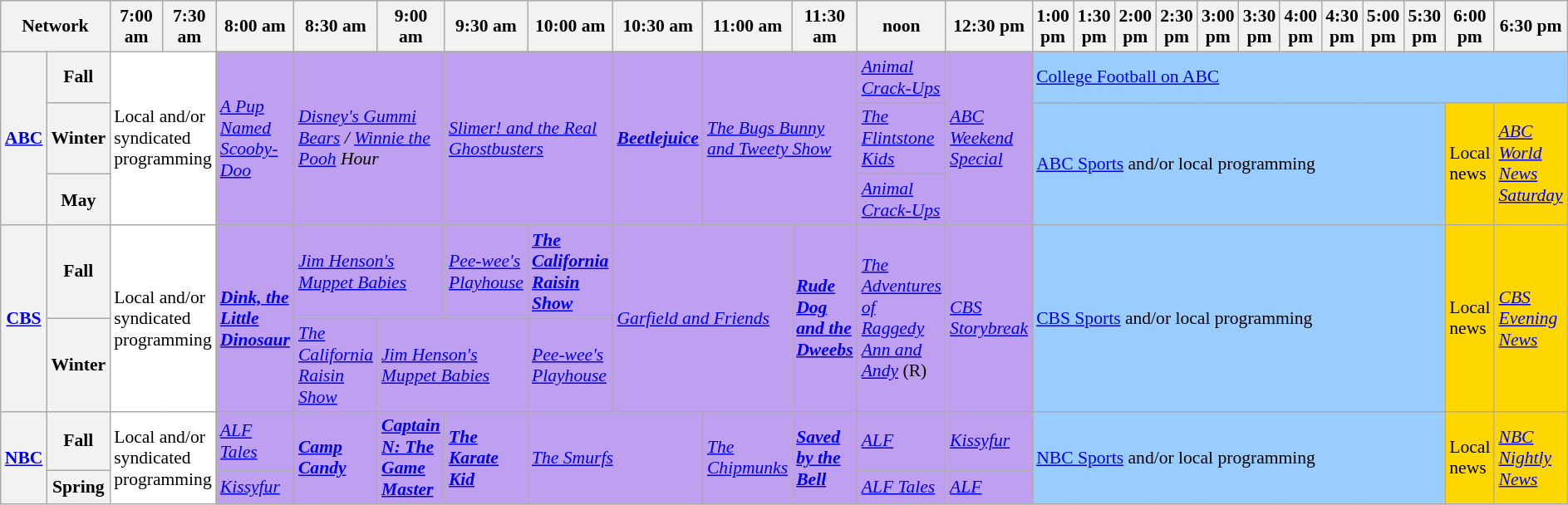<table class=wikitable style="font-size:90%">
<tr>
<th width="1.5%" bgcolor="#C0C0C0" colspan="2">Network</th>
<th width="4%" bgcolor="#C0C0C0">7:00 am</th>
<th width="4%" bgcolor="#C0C0C0">7:30 am</th>
<th width="4%" bgcolor="#C0C0C0">8:00 am</th>
<th width="4%" bgcolor="#C0C0C0">8:30 am</th>
<th width="4%" bgcolor="#C0C0C0">9:00 am</th>
<th width="4%" bgcolor="#C0C0C0">9:30 am</th>
<th width="4%" bgcolor="#C0C0C0">10:00 am</th>
<th width="4%" bgcolor="#C0C0C0">10:30 am</th>
<th width="4%" bgcolor="#C0C0C0">11:00 am</th>
<th width="4%" bgcolor="#C0C0C0">11:30 am</th>
<th width="4%" bgcolor="#C0C0C0">noon</th>
<th width="4%" bgcolor="#C0C0C0">12:30 pm</th>
<th width="4%" bgcolor="#C0C0C0">1:00 pm</th>
<th width="4%" bgcolor="#C0C0C0">1:30 pm</th>
<th width="4%" bgcolor="#C0C0C0">2:00 pm</th>
<th width="4%" bgcolor="#C0C0C0">2:30 pm</th>
<th width="4%" bgcolor="#C0C0C0">3:00 pm</th>
<th width="4%" bgcolor="#C0C0C0">3:30 pm</th>
<th width="4%" bgcolor="#C0C0C0">4:00 pm</th>
<th width="4%" bgcolor="#C0C0C0">4:30 pm</th>
<th width="4%" bgcolor="#C0C0C0">5:00 pm</th>
<th width="4%" bgcolor="#C0C0C0">5:30 pm</th>
<th width="4%" bgcolor="#C0C0C0">6:00 pm</th>
<th width="4%" bgcolor="#C0C0C0">6:30 pm</th>
</tr>
<tr>
<th bgcolor="#C0C0C0" rowspan="3"><a href='#'>ABC</a></th>
<th>Fall</th>
<td bgcolor="white" colspan="2" rowspan="3">Local and/or<br>syndicated<br>programming</td>
<td bgcolor="bf9fef" rowspan="3"><em><a href='#'>A Pup Named Scooby-Doo</a></em></td>
<td bgcolor="bf9fef" colspan="2" rowspan="3"><em><a href='#'>Disney's Gummi Bears</a> / <a href='#'>Winnie the Pooh</a> Hour</em></td>
<td bgcolor="bf9fef" colspan="2" rowspan="3"><em><a href='#'>Slimer! and the Real Ghostbusters</a></em></td>
<td bgcolor="bf9fef" rowspan="3"><strong><em><a href='#'>Beetlejuice</a></em></strong></td>
<td bgcolor="bf9fef" colspan="2" rowspan="3"><em><a href='#'>The Bugs Bunny and Tweety Show</a></em></td>
<td bgcolor="bf9fef" rowspan="1"><em><a href='#'>Animal Crack-Ups</a></em></td>
<td bgcolor="bf9fef" rowspan="3"><em><a href='#'>ABC Weekend Special</a></em></td>
<td bgcolor="99ccff" colspan="12"rowspan="1"><a href='#'>College Football on ABC</a></td>
</tr>
<tr>
<th>Winter</th>
<td bgcolor="bf9fef" rowspan="1"><em><a href='#'>The Flintstone Kids</a></em> </td>
<td bgcolor="99ccff" colspan="10"rowspan="2"><a href='#'>ABC Sports</a> and/or local programming</td>
<td bgcolor="gold" rowspan="2">Local news</td>
<td bgcolor="gold" rowspan="2"><em><a href='#'>ABC World News Saturday</a></em></td>
</tr>
<tr>
<th>May</th>
<td bgcolor="bf9fef" rowspan="1"><em><a href='#'>Animal Crack-Ups</a></em></td>
</tr>
<tr>
<th bgcolor="#C0C0C0" rowspan="2"><a href='#'>CBS</a></th>
<th>Fall</th>
<td bgcolor="white" colspan="2" rowspan="2">Local and/or<br>syndicated<br>programming</td>
<td bgcolor="bf9fef" rowspan="2"><strong><em><a href='#'>Dink, the Little Dinosaur</a></em></strong></td>
<td bgcolor="bf9fef" colspan="2" rowspan="1"><em><a href='#'>Jim Henson's Muppet Babies</a></em></td>
<td bgcolor="bf9fef" rowspan="1"><em><a href='#'>Pee-wee's Playhouse</a></em></td>
<td bgcolor="bf9fef" rowspan="1"><strong><em><a href='#'>The California Raisin Show</a></em></strong></td>
<td bgcolor="bf9fef" colspan="2" rowspan="2"><em><a href='#'>Garfield and Friends</a></em></td>
<td bgcolor="bf9fef" rowspan="2"><strong><em><a href='#'>Rude Dog and the Dweebs</a></em></strong></td>
<td bgcolor="bf9fef" rowspan="2"><em><a href='#'>The Adventures of Raggedy Ann and Andy</a></em> (R)</td>
<td bgcolor="bf9fef" rowspan="2"><em><a href='#'>CBS Storybreak</a></em> </td>
<td bgcolor="99ccff" colspan="10"rowspan="2"><a href='#'>CBS Sports</a> and/or local programming</td>
<td bgcolor="gold" rowspan="2">Local news</td>
<td bgcolor="gold" rowspan="2"><em><a href='#'>CBS Evening News</a></em></td>
</tr>
<tr>
<th>Winter</th>
<td bgcolor="bf9fef" rowspan="1"><em><a href='#'>The California Raisin Show</a></em></td>
<td bgcolor="bf9fef" colspan="2" rowspan="1"><em><a href='#'>Jim Henson's Muppet Babies</a></em></td>
<td bgcolor="bf9fef" rowspan="1"><em><a href='#'>Pee-wee's Playhouse</a></em></td>
</tr>
<tr>
<th rowspan="2" bgcolor="#C0C0C0"><a href='#'>NBC</a></th>
<th>Fall</th>
<td colspan="2" rowspan="2" bgcolor="white">Local and/or<br>syndicated<br>programming</td>
<td bgcolor="bf9fef"><em><a href='#'>ALF Tales</a></em></td>
<td rowspan="2" bgcolor="bf9fef"><strong><em><a href='#'>Camp Candy</a></em></strong></td>
<td rowspan="2" bgcolor="bf9fef"><strong><em><a href='#'>Captain N: The Game Master</a></em></strong></td>
<td rowspan="2" bgcolor="bf9fef"><strong><em><a href='#'>The Karate Kid</a></em></strong></td>
<td colspan="2" rowspan="2" bgcolor="bf9fef"><em><a href='#'>The Smurfs</a></em></td>
<td rowspan="2" bgcolor="bf9fef"><em><a href='#'>The Chipmunks</a></em></td>
<td rowspan="2" bgcolor="bf9fef"><strong><em><a href='#'>Saved by the Bell</a></em></strong></td>
<td bgcolor="bf9fef"><em><a href='#'>ALF</a></em> </td>
<td bgcolor="bf9fef"><em><a href='#'>Kissyfur</a></em> </td>
<td colspan="10" rowspan="2" bgcolor="99ccff"><a href='#'>NBC Sports</a> and/or local programming</td>
<td bgcolor="gold" rowspan="2">Local news</td>
<td bgcolor="gold" rowspan="2"><em><a href='#'>NBC Nightly News</a></em></td>
</tr>
<tr>
<th>Spring</th>
<td bgcolor="bf9fef"><em><a href='#'>Kissyfur</a></em> </td>
<td bgcolor="bf9fef"><em><a href='#'>ALF Tales</a></em></td>
<td bgcolor="bf9fef"><em><a href='#'>ALF</a></em> </td>
</tr>
</table>
